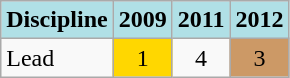<table class="wikitable" style="text-align: center">
<tr>
<th style="background: #b0e0e6">Discipline</th>
<th style="background: #b0e0e6">2009</th>
<th style="background: #b0e0e6">2011</th>
<th style="background: #b0e0e6">2012</th>
</tr>
<tr>
<td align="left">Lead</td>
<td style="background: gold">1</td>
<td>4</td>
<td style="background: #cc9966;">3</td>
</tr>
</table>
